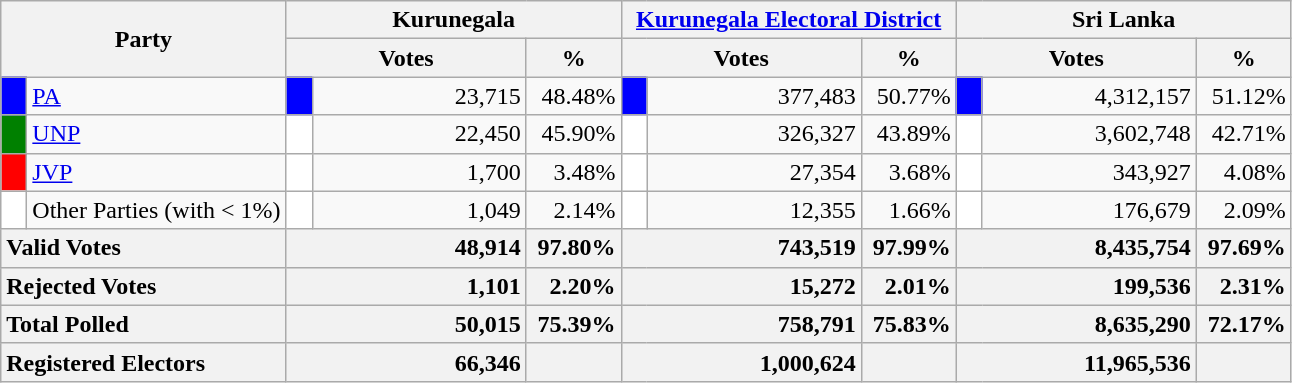<table class="wikitable">
<tr>
<th colspan="2" width="144px"rowspan="2">Party</th>
<th colspan="3" width="216px">Kurunegala</th>
<th colspan="3" width="216px"><a href='#'>Kurunegala Electoral District</a></th>
<th colspan="3" width="216px">Sri Lanka</th>
</tr>
<tr>
<th colspan="2" width="144px">Votes</th>
<th>%</th>
<th colspan="2" width="144px">Votes</th>
<th>%</th>
<th colspan="2" width="144px">Votes</th>
<th>%</th>
</tr>
<tr>
<td style="background-color:blue;" width="10px"></td>
<td style="text-align:left;"><a href='#'>PA</a></td>
<td style="background-color:blue;" width="10px"></td>
<td style="text-align:right;">23,715</td>
<td style="text-align:right;">48.48%</td>
<td style="background-color:blue;" width="10px"></td>
<td style="text-align:right;">377,483</td>
<td style="text-align:right;">50.77%</td>
<td style="background-color:blue;" width="10px"></td>
<td style="text-align:right;">4,312,157</td>
<td style="text-align:right;">51.12%</td>
</tr>
<tr>
<td style="background-color:green;" width="10px"></td>
<td style="text-align:left;"><a href='#'>UNP</a></td>
<td style="background-color:white;" width="10px"></td>
<td style="text-align:right;">22,450</td>
<td style="text-align:right;">45.90%</td>
<td style="background-color:white;" width="10px"></td>
<td style="text-align:right;">326,327</td>
<td style="text-align:right;">43.89%</td>
<td style="background-color:white;" width="10px"></td>
<td style="text-align:right;">3,602,748</td>
<td style="text-align:right;">42.71%</td>
</tr>
<tr>
<td style="background-color:red;" width="10px"></td>
<td style="text-align:left;"><a href='#'>JVP</a></td>
<td style="background-color:white;" width="10px"></td>
<td style="text-align:right;">1,700</td>
<td style="text-align:right;">3.48%</td>
<td style="background-color:white;" width="10px"></td>
<td style="text-align:right;">27,354</td>
<td style="text-align:right;">3.68%</td>
<td style="background-color:white;" width="10px"></td>
<td style="text-align:right;">343,927</td>
<td style="text-align:right;">4.08%</td>
</tr>
<tr>
<td style="background-color:white;" width="10px"></td>
<td style="text-align:left;">Other Parties (with < 1%)</td>
<td style="background-color:white;" width="10px"></td>
<td style="text-align:right;">1,049</td>
<td style="text-align:right;">2.14%</td>
<td style="background-color:white;" width="10px"></td>
<td style="text-align:right;">12,355</td>
<td style="text-align:right;">1.66%</td>
<td style="background-color:white;" width="10px"></td>
<td style="text-align:right;">176,679</td>
<td style="text-align:right;">2.09%</td>
</tr>
<tr>
<th colspan="2" width="144px"style="text-align:left;">Valid Votes</th>
<th style="text-align:right;"colspan="2" width="144px">48,914</th>
<th style="text-align:right;">97.80%</th>
<th style="text-align:right;"colspan="2" width="144px">743,519</th>
<th style="text-align:right;">97.99%</th>
<th style="text-align:right;"colspan="2" width="144px">8,435,754</th>
<th style="text-align:right;">97.69%</th>
</tr>
<tr>
<th colspan="2" width="144px"style="text-align:left;">Rejected Votes</th>
<th style="text-align:right;"colspan="2" width="144px">1,101</th>
<th style="text-align:right;">2.20%</th>
<th style="text-align:right;"colspan="2" width="144px">15,272</th>
<th style="text-align:right;">2.01%</th>
<th style="text-align:right;"colspan="2" width="144px">199,536</th>
<th style="text-align:right;">2.31%</th>
</tr>
<tr>
<th colspan="2" width="144px"style="text-align:left;">Total Polled</th>
<th style="text-align:right;"colspan="2" width="144px">50,015</th>
<th style="text-align:right;">75.39%</th>
<th style="text-align:right;"colspan="2" width="144px">758,791</th>
<th style="text-align:right;">75.83%</th>
<th style="text-align:right;"colspan="2" width="144px">8,635,290</th>
<th style="text-align:right;">72.17%</th>
</tr>
<tr>
<th colspan="2" width="144px"style="text-align:left;">Registered Electors</th>
<th style="text-align:right;"colspan="2" width="144px">66,346</th>
<th></th>
<th style="text-align:right;"colspan="2" width="144px">1,000,624</th>
<th></th>
<th style="text-align:right;"colspan="2" width="144px">11,965,536</th>
<th></th>
</tr>
</table>
